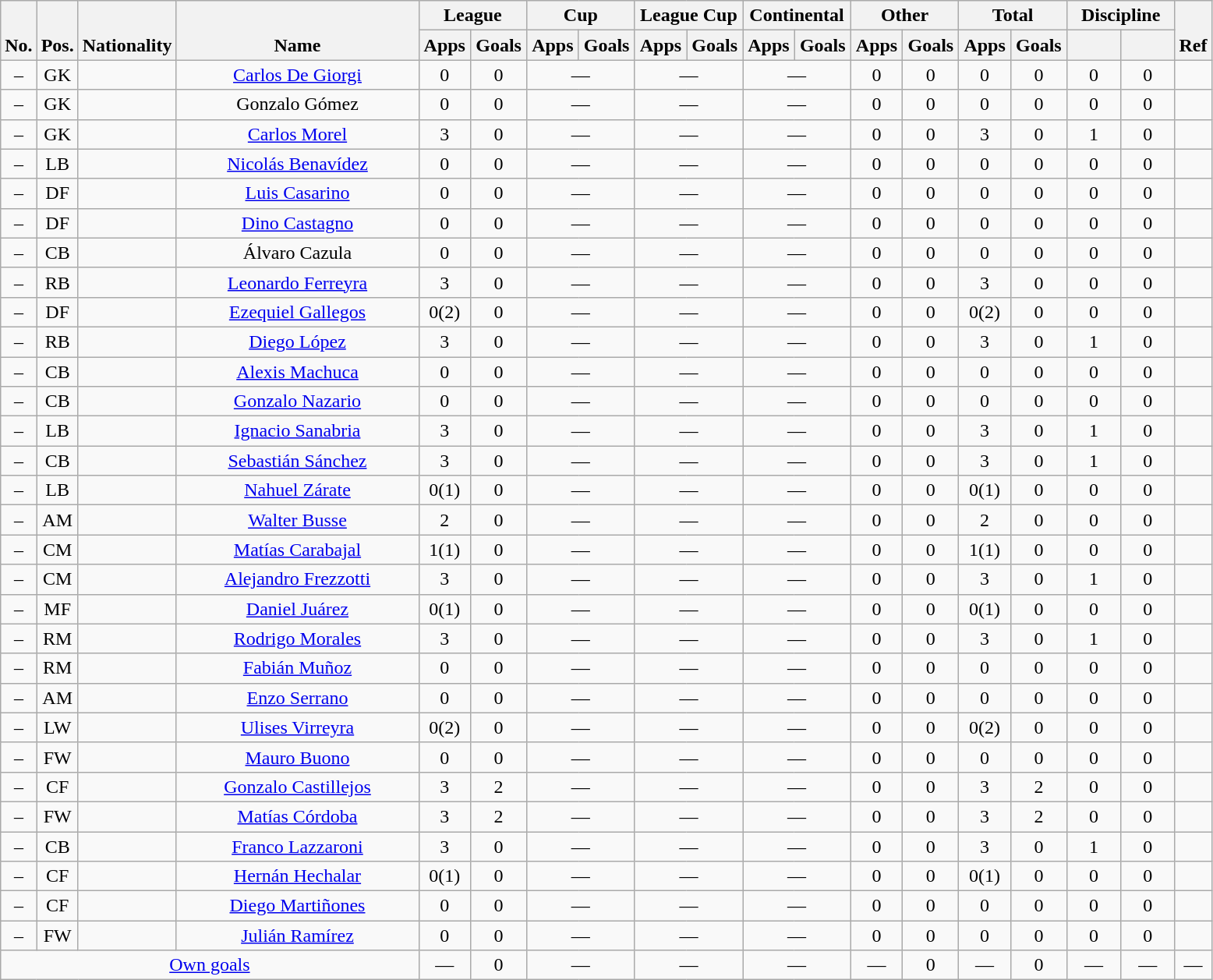<table class="wikitable" style="text-align:center">
<tr>
<th rowspan="2" valign="bottom">No.</th>
<th rowspan="2" valign="bottom">Pos.</th>
<th rowspan="2" valign="bottom">Nationality</th>
<th rowspan="2" valign="bottom" width="200">Name</th>
<th colspan="2" width="85">League</th>
<th colspan="2" width="85">Cup</th>
<th colspan="2" width="85">League Cup</th>
<th colspan="2" width="85">Continental</th>
<th colspan="2" width="85">Other</th>
<th colspan="2" width="85">Total</th>
<th colspan="2" width="85">Discipline</th>
<th rowspan="2" valign="bottom">Ref</th>
</tr>
<tr>
<th>Apps</th>
<th>Goals</th>
<th>Apps</th>
<th>Goals</th>
<th>Apps</th>
<th>Goals</th>
<th>Apps</th>
<th>Goals</th>
<th>Apps</th>
<th>Goals</th>
<th>Apps</th>
<th>Goals</th>
<th></th>
<th></th>
</tr>
<tr>
<td align="center">–</td>
<td align="center">GK</td>
<td align="center"></td>
<td align="center"><a href='#'>Carlos De Giorgi</a></td>
<td>0</td>
<td>0</td>
<td colspan="2">—</td>
<td colspan="2">—</td>
<td colspan="2">—</td>
<td>0</td>
<td>0</td>
<td>0</td>
<td>0</td>
<td>0</td>
<td>0</td>
<td></td>
</tr>
<tr>
<td align="center">–</td>
<td align="center">GK</td>
<td align="center"></td>
<td align="center">Gonzalo Gómez</td>
<td>0</td>
<td>0</td>
<td colspan="2">—</td>
<td colspan="2">—</td>
<td colspan="2">—</td>
<td>0</td>
<td>0</td>
<td>0</td>
<td>0</td>
<td>0</td>
<td>0</td>
<td></td>
</tr>
<tr>
<td align="center">–</td>
<td align="center">GK</td>
<td align="center"></td>
<td align="center"><a href='#'>Carlos Morel</a></td>
<td>3</td>
<td>0</td>
<td colspan="2">—</td>
<td colspan="2">—</td>
<td colspan="2">—</td>
<td>0</td>
<td>0</td>
<td>3</td>
<td>0</td>
<td>1</td>
<td>0</td>
<td></td>
</tr>
<tr>
<td align="center">–</td>
<td align="center">LB</td>
<td align="center"></td>
<td align="center"><a href='#'>Nicolás Benavídez</a></td>
<td>0</td>
<td>0</td>
<td colspan="2">—</td>
<td colspan="2">—</td>
<td colspan="2">—</td>
<td>0</td>
<td>0</td>
<td>0</td>
<td>0</td>
<td>0</td>
<td>0</td>
<td></td>
</tr>
<tr>
<td align="center">–</td>
<td align="center">DF</td>
<td align="center"></td>
<td align="center"><a href='#'>Luis Casarino</a></td>
<td>0</td>
<td>0</td>
<td colspan="2">—</td>
<td colspan="2">—</td>
<td colspan="2">—</td>
<td>0</td>
<td>0</td>
<td>0</td>
<td>0</td>
<td>0</td>
<td>0</td>
<td></td>
</tr>
<tr>
<td align="center">–</td>
<td align="center">DF</td>
<td align="center"></td>
<td align="center"><a href='#'>Dino Castagno</a></td>
<td>0</td>
<td>0</td>
<td colspan="2">—</td>
<td colspan="2">—</td>
<td colspan="2">—</td>
<td>0</td>
<td>0</td>
<td>0</td>
<td>0</td>
<td>0</td>
<td>0</td>
<td></td>
</tr>
<tr>
<td align="center">–</td>
<td align="center">CB</td>
<td align="center"></td>
<td align="center">Álvaro Cazula</td>
<td>0</td>
<td>0</td>
<td colspan="2">—</td>
<td colspan="2">—</td>
<td colspan="2">—</td>
<td>0</td>
<td>0</td>
<td>0</td>
<td>0</td>
<td>0</td>
<td>0</td>
<td></td>
</tr>
<tr>
<td align="center">–</td>
<td align="center">RB</td>
<td align="center"></td>
<td align="center"><a href='#'>Leonardo Ferreyra</a></td>
<td>3</td>
<td>0</td>
<td colspan="2">—</td>
<td colspan="2">—</td>
<td colspan="2">—</td>
<td>0</td>
<td>0</td>
<td>3</td>
<td>0</td>
<td>0</td>
<td>0</td>
<td></td>
</tr>
<tr>
<td align="center">–</td>
<td align="center">DF</td>
<td align="center"></td>
<td align="center"><a href='#'>Ezequiel Gallegos</a></td>
<td>0(2)</td>
<td>0</td>
<td colspan="2">—</td>
<td colspan="2">—</td>
<td colspan="2">—</td>
<td>0</td>
<td>0</td>
<td>0(2)</td>
<td>0</td>
<td>0</td>
<td>0</td>
<td></td>
</tr>
<tr>
<td align="center">–</td>
<td align="center">RB</td>
<td align="center"></td>
<td align="center"><a href='#'>Diego López</a></td>
<td>3</td>
<td>0</td>
<td colspan="2">—</td>
<td colspan="2">—</td>
<td colspan="2">—</td>
<td>0</td>
<td>0</td>
<td>3</td>
<td>0</td>
<td>1</td>
<td>0</td>
<td></td>
</tr>
<tr>
<td align="center">–</td>
<td align="center">CB</td>
<td align="center"></td>
<td align="center"><a href='#'>Alexis Machuca</a></td>
<td>0</td>
<td>0</td>
<td colspan="2">—</td>
<td colspan="2">—</td>
<td colspan="2">—</td>
<td>0</td>
<td>0</td>
<td>0</td>
<td>0</td>
<td>0</td>
<td>0</td>
<td></td>
</tr>
<tr>
<td align="center">–</td>
<td align="center">CB</td>
<td align="center"></td>
<td align="center"><a href='#'>Gonzalo Nazario</a></td>
<td>0</td>
<td>0</td>
<td colspan="2">—</td>
<td colspan="2">—</td>
<td colspan="2">—</td>
<td>0</td>
<td>0</td>
<td>0</td>
<td>0</td>
<td>0</td>
<td>0</td>
<td></td>
</tr>
<tr>
<td align="center">–</td>
<td align="center">LB</td>
<td align="center"></td>
<td align="center"><a href='#'>Ignacio Sanabria</a></td>
<td>3</td>
<td>0</td>
<td colspan="2">—</td>
<td colspan="2">—</td>
<td colspan="2">—</td>
<td>0</td>
<td>0</td>
<td>3</td>
<td>0</td>
<td>1</td>
<td>0</td>
<td></td>
</tr>
<tr>
<td align="center">–</td>
<td align="center">CB</td>
<td align="center"></td>
<td align="center"><a href='#'>Sebastián Sánchez</a></td>
<td>3</td>
<td>0</td>
<td colspan="2">—</td>
<td colspan="2">—</td>
<td colspan="2">—</td>
<td>0</td>
<td>0</td>
<td>3</td>
<td>0</td>
<td>1</td>
<td>0</td>
<td></td>
</tr>
<tr>
<td align="center">–</td>
<td align="center">LB</td>
<td align="center"></td>
<td align="center"><a href='#'>Nahuel Zárate</a></td>
<td>0(1)</td>
<td>0</td>
<td colspan="2">—</td>
<td colspan="2">—</td>
<td colspan="2">—</td>
<td>0</td>
<td>0</td>
<td>0(1)</td>
<td>0</td>
<td>0</td>
<td>0</td>
<td></td>
</tr>
<tr>
<td align="center">–</td>
<td align="center">AM</td>
<td align="center"></td>
<td align="center"><a href='#'>Walter Busse</a></td>
<td>2</td>
<td>0</td>
<td colspan="2">—</td>
<td colspan="2">—</td>
<td colspan="2">—</td>
<td>0</td>
<td>0</td>
<td>2</td>
<td>0</td>
<td>0</td>
<td>0</td>
<td></td>
</tr>
<tr>
<td align="center">–</td>
<td align="center">CM</td>
<td align="center"></td>
<td align="center"><a href='#'>Matías Carabajal</a></td>
<td>1(1)</td>
<td>0</td>
<td colspan="2">—</td>
<td colspan="2">—</td>
<td colspan="2">—</td>
<td>0</td>
<td>0</td>
<td>1(1)</td>
<td>0</td>
<td>0</td>
<td>0</td>
<td></td>
</tr>
<tr>
<td align="center">–</td>
<td align="center">CM</td>
<td align="center"></td>
<td align="center"><a href='#'>Alejandro Frezzotti</a></td>
<td>3</td>
<td>0</td>
<td colspan="2">—</td>
<td colspan="2">—</td>
<td colspan="2">—</td>
<td>0</td>
<td>0</td>
<td>3</td>
<td>0</td>
<td>1</td>
<td>0</td>
<td></td>
</tr>
<tr>
<td align="center">–</td>
<td align="center">MF</td>
<td align="center"></td>
<td align="center"><a href='#'>Daniel Juárez</a></td>
<td>0(1)</td>
<td>0</td>
<td colspan="2">—</td>
<td colspan="2">—</td>
<td colspan="2">—</td>
<td>0</td>
<td>0</td>
<td>0(1)</td>
<td>0</td>
<td>0</td>
<td>0</td>
<td></td>
</tr>
<tr>
<td align="center">–</td>
<td align="center">RM</td>
<td align="center"></td>
<td align="center"><a href='#'>Rodrigo Morales</a></td>
<td>3</td>
<td>0</td>
<td colspan="2">—</td>
<td colspan="2">—</td>
<td colspan="2">—</td>
<td>0</td>
<td>0</td>
<td>3</td>
<td>0</td>
<td>1</td>
<td>0</td>
<td></td>
</tr>
<tr>
<td align="center">–</td>
<td align="center">RM</td>
<td align="center"></td>
<td align="center"><a href='#'>Fabián Muñoz</a></td>
<td>0</td>
<td>0</td>
<td colspan="2">—</td>
<td colspan="2">—</td>
<td colspan="2">—</td>
<td>0</td>
<td>0</td>
<td>0</td>
<td>0</td>
<td>0</td>
<td>0</td>
<td></td>
</tr>
<tr>
<td align="center">–</td>
<td align="center">AM</td>
<td align="center"></td>
<td align="center"><a href='#'>Enzo Serrano</a></td>
<td>0</td>
<td>0</td>
<td colspan="2">—</td>
<td colspan="2">—</td>
<td colspan="2">—</td>
<td>0</td>
<td>0</td>
<td>0</td>
<td>0</td>
<td>0</td>
<td>0</td>
<td></td>
</tr>
<tr>
<td align="center">–</td>
<td align="center">LW</td>
<td align="center"></td>
<td align="center"><a href='#'>Ulises Virreyra</a></td>
<td>0(2)</td>
<td>0</td>
<td colspan="2">—</td>
<td colspan="2">—</td>
<td colspan="2">—</td>
<td>0</td>
<td>0</td>
<td>0(2)</td>
<td>0</td>
<td>0</td>
<td>0</td>
<td></td>
</tr>
<tr>
<td align="center">–</td>
<td align="center">FW</td>
<td align="center"></td>
<td align="center"><a href='#'>Mauro Buono</a></td>
<td>0</td>
<td>0</td>
<td colspan="2">—</td>
<td colspan="2">—</td>
<td colspan="2">—</td>
<td>0</td>
<td>0</td>
<td>0</td>
<td>0</td>
<td>0</td>
<td>0</td>
<td></td>
</tr>
<tr>
<td align="center">–</td>
<td align="center">CF</td>
<td align="center"></td>
<td align="center"><a href='#'>Gonzalo Castillejos</a></td>
<td>3</td>
<td>2</td>
<td colspan="2">—</td>
<td colspan="2">—</td>
<td colspan="2">—</td>
<td>0</td>
<td>0</td>
<td>3</td>
<td>2</td>
<td>0</td>
<td>0</td>
<td></td>
</tr>
<tr>
<td align="center">–</td>
<td align="center">FW</td>
<td align="center"></td>
<td align="center"><a href='#'>Matías Córdoba</a></td>
<td>3</td>
<td>2</td>
<td colspan="2">—</td>
<td colspan="2">—</td>
<td colspan="2">—</td>
<td>0</td>
<td>0</td>
<td>3</td>
<td>2</td>
<td>0</td>
<td>0</td>
<td></td>
</tr>
<tr>
<td align="center">–</td>
<td align="center">CB</td>
<td align="center"></td>
<td align="center"><a href='#'>Franco Lazzaroni</a></td>
<td>3</td>
<td>0</td>
<td colspan="2">—</td>
<td colspan="2">—</td>
<td colspan="2">—</td>
<td>0</td>
<td>0</td>
<td>3</td>
<td>0</td>
<td>1</td>
<td>0</td>
<td></td>
</tr>
<tr>
<td align="center">–</td>
<td align="center">CF</td>
<td align="center"></td>
<td align="center"><a href='#'>Hernán Hechalar</a></td>
<td>0(1)</td>
<td>0</td>
<td colspan="2">—</td>
<td colspan="2">—</td>
<td colspan="2">—</td>
<td>0</td>
<td>0</td>
<td>0(1)</td>
<td>0</td>
<td>0</td>
<td>0</td>
<td></td>
</tr>
<tr>
<td align="center">–</td>
<td align="center">CF</td>
<td align="center"></td>
<td align="center"><a href='#'>Diego Martiñones</a></td>
<td>0</td>
<td>0</td>
<td colspan="2">—</td>
<td colspan="2">—</td>
<td colspan="2">—</td>
<td>0</td>
<td>0</td>
<td>0</td>
<td>0</td>
<td>0</td>
<td>0</td>
<td></td>
</tr>
<tr>
<td align="center">–</td>
<td align="center">FW</td>
<td align="center"></td>
<td align="center"><a href='#'>Julián Ramírez</a></td>
<td>0</td>
<td>0</td>
<td colspan="2">—</td>
<td colspan="2">—</td>
<td colspan="2">—</td>
<td>0</td>
<td>0</td>
<td>0</td>
<td>0</td>
<td>0</td>
<td>0</td>
<td></td>
</tr>
<tr>
<td colspan="4" align="center"><a href='#'>Own goals</a></td>
<td>—</td>
<td>0</td>
<td colspan="2">—</td>
<td colspan="2">—</td>
<td colspan="2">—</td>
<td>—</td>
<td>0</td>
<td>—</td>
<td>0</td>
<td>—</td>
<td>—</td>
<td>—</td>
</tr>
</table>
